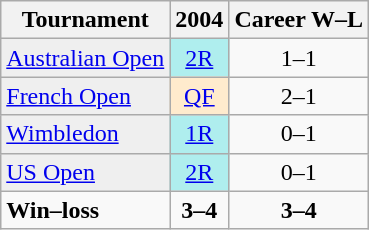<table class="wikitable">
<tr>
<th>Tournament</th>
<th>2004</th>
<th>Career W–L</th>
</tr>
<tr>
<td style="background:#EFEFEF;"><a href='#'>Australian Open</a></td>
<td align="center" style="background:#afeeee;"><a href='#'>2R</a></td>
<td align="center">1–1</td>
</tr>
<tr>
<td style="background:#EFEFEF;"><a href='#'>French Open</a></td>
<td align="center" style="background:#ffebcd;"><a href='#'>QF</a></td>
<td align="center">2–1</td>
</tr>
<tr>
<td style="background:#EFEFEF;"><a href='#'>Wimbledon</a></td>
<td align="center" style="background:#afeeee;"><a href='#'>1R</a></td>
<td align="center">0–1</td>
</tr>
<tr>
<td style="background:#EFEFEF;"><a href='#'>US Open</a></td>
<td align="center" style="background:#afeeee;"><a href='#'>2R</a></td>
<td align="center">0–1</td>
</tr>
<tr>
<td><strong>Win–loss</strong></td>
<td align="center"><strong>3–4</strong></td>
<td align="center"><strong>3–4</strong></td>
</tr>
</table>
